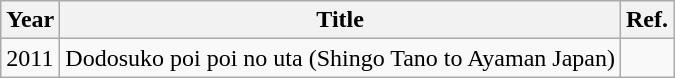<table class="wikitable">
<tr>
<th>Year</th>
<th>Title</th>
<th>Ref.</th>
</tr>
<tr>
<td>2011</td>
<td>Dodosuko poi poi no uta (Shingo Tano to Ayaman Japan)</td>
<td></td>
</tr>
</table>
